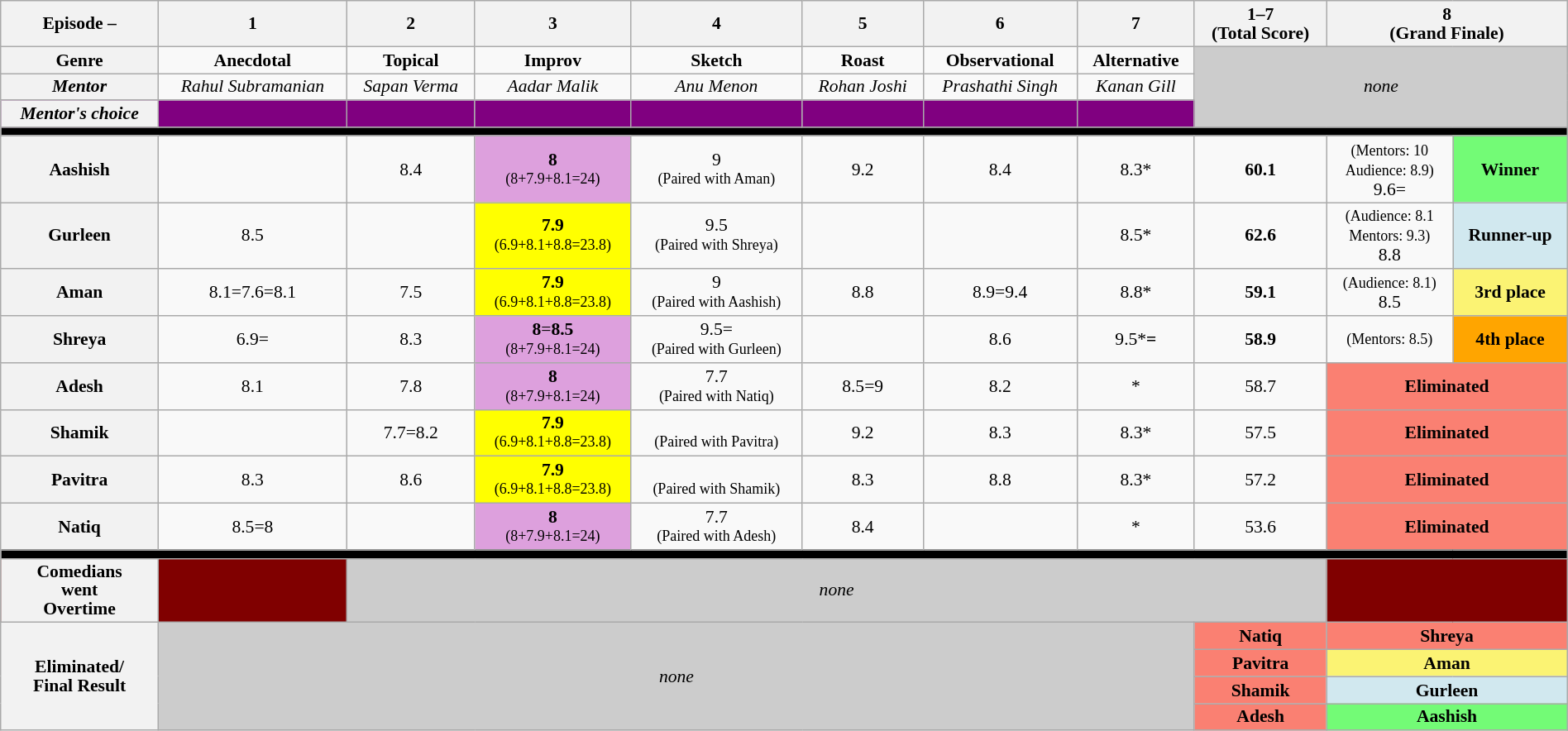<table class="wikitable" style="text-align:center; width:100%; font-size:90%; line-height:15px;">
<tr>
<th>Episode –</th>
<th>1</th>
<th>2</th>
<th>3</th>
<th>4</th>
<th>5</th>
<th>6</th>
<th>7</th>
<th>1–7<br>(Total Score)</th>
<th colspan="2">8<br>(Grand Finale)</th>
</tr>
<tr>
<th>Genre</th>
<td><strong>Anecdotal</strong></td>
<td><strong>Topical</strong></td>
<td><strong>Improv</strong></td>
<td><strong>Sketch</strong></td>
<td><strong>Roast</strong></td>
<td><strong>Observational</strong></td>
<td><strong>Alternative</strong></td>
<td colspan="3" rowspan="3" bgcolor="#ccc"><em>none</em></td>
</tr>
<tr>
<th><em>Mentor</em></th>
<td><em>Rahul Subramanian</em></td>
<td><em>Sapan Verma</em></td>
<td><em>Aadar Malik</em></td>
<td><em>Anu Menon</em></td>
<td><em>Rohan Joshi</em></td>
<td><em>Prashathi Singh</em></td>
<td><em>Kanan Gill</em></td>
</tr>
<tr bgcolor="purple">
<th><em>Mentor's choice</em></th>
<td></td>
<td></td>
<td></td>
<td></td>
<td></td>
<td></td>
<td></td>
</tr>
<tr>
<td colspan="11" bgcolor="black"></td>
</tr>
<tr>
<th>Aashish</th>
<td><strong></strong></td>
<td>8.4</td>
<td bgcolor="plum"><strong>8</strong><br><small>(8+7.9+8.1=24)</small></td>
<td>9<br><small>(Paired with Aman)</small></td>
<td>9.2</td>
<td>8.4</td>
<td>8.3*</td>
<td><strong>60.1</strong></td>
<td><small>(Mentors: 10<br>Audience: 8.9)<br></small>9.6<strong></strong>=<strong></strong></td>
<td style="background:#73FB76;"><strong>Winner</strong></td>
</tr>
<tr>
<th>Gurleen</th>
<td>8.5</td>
<td><strong></strong></td>
<td bgcolor="yellow"><strong>7.9</strong><br><small>(6.9+8.1+8.8=23.8)</small></td>
<td>9.5<br><small>(Paired with Shreya)</small></td>
<td><strong></strong></td>
<td><strong></strong></td>
<td>8.5*</td>
<td><strong>62.6</strong></td>
<td><small>(Audience: 8.1<br>Mentors: 9.3)<br></small>8.8</td>
<td style="background:#D1E8EF;"><strong>Runner-up</strong></td>
</tr>
<tr>
<th>Aman</th>
<td>8.1<strong></strong>=7.6<strong></strong>=8.1</td>
<td>7.5</td>
<td bgcolor="yellow"><strong>7.9</strong><br><small>(6.9+8.1+8.8=23.8)</small></td>
<td>9<br><small>(Paired with Aashish)</small></td>
<td>8.8</td>
<td>8.9<strong></strong>=9.4</td>
<td>8.8*</td>
<td><strong>59.1</strong></td>
<td><small>(Audience: 8.1)<br></small>8.5</td>
<td style="background:#FBF373"><strong>3rd place</strong></td>
</tr>
<tr>
<th>Shreya</th>
<td>6.9<strong></strong>=<strong></strong></td>
<td>8.3</td>
<td bgcolor="plum"><strong>8</strong>=<strong>8.5</strong><br><small>(8+7.9+8.1=24)</small></td>
<td>9.5<strong></strong>=<strong></strong><br><small>(Paired with Gurleen)</small></td>
<td><strong></strong></td>
<td>8.6</td>
<td>9.5*<strong>=</strong></td>
<td><strong>58.9</strong></td>
<td><small>(Mentors: 8.5)<br></small><strong></strong></td>
<td bgcolor="Orange"><strong>4th place</strong></td>
</tr>
<tr>
<th>Adesh</th>
<td>8.1</td>
<td>7.8</td>
<td bgcolor="plum"><strong>8</strong><br><small>(8+7.9+8.1=24)</small></td>
<td>7.7<br><small>(Paired with Natiq)</small></td>
<td>8.5<strong></strong>=9</td>
<td>8.2</td>
<td><strong></strong>*</td>
<td>58.7</td>
<td colspan="2" bgcolor="salmon"><strong>Eliminated</strong></td>
</tr>
<tr>
<th>Shamik</th>
<td><strong></strong></td>
<td>7.7<strong></strong>=8.2</td>
<td bgcolor="yellow"><strong>7.9</strong><br><small>(6.9+8.1+8.8=23.8)</small></td>
<td><strong></strong><br><small>(Paired with Pavitra)</small></td>
<td>9.2</td>
<td>8.3</td>
<td>8.3*</td>
<td>57.5</td>
<td colspan="2" bgcolor="salmon"><strong>Eliminated</strong></td>
</tr>
<tr>
<th>Pavitra</th>
<td>8.3</td>
<td>8.6</td>
<td bgcolor="yellow"><strong>7.9</strong><br><small>(6.9+8.1+8.8=23.8)</small></td>
<td><strong></strong><br><small>(Paired with Shamik)</small></td>
<td>8.3</td>
<td>8.8</td>
<td>8.3*</td>
<td>57.2</td>
<td colspan="2" bgcolor="salmon"><strong>Eliminated</strong></td>
</tr>
<tr>
<th>Natiq</th>
<td>8.5<strong></strong>=8</td>
<td><strong></strong></td>
<td bgcolor="plum"><strong>8</strong><br><small>(8+7.9+8.1=24)</small></td>
<td>7.7<br><small>(Paired with Adesh)</small></td>
<td>8.4</td>
<td><strong></strong></td>
<td><strong></strong>*</td>
<td>53.6</td>
<td colspan="2" bgcolor="salmon"><strong>Eliminated</strong></td>
</tr>
<tr>
<td colspan="11" bgcolor="black"></td>
</tr>
<tr bgcolor="maroon">
<th>Comedians<br>went<br>Overtime</th>
<td></td>
<td colspan="7" bgcolor="#ccc"><em>none</em></td>
<td colspan="2"></td>
</tr>
<tr>
<th rowspan="4">Eliminated/<br>Final Result</th>
<td colspan="7" rowspan="4" bgcolor="#ccc"><em>none</em></td>
<td bgcolor="salmon"><strong>Natiq</strong></td>
<td colspan="2" bgcolor="salmon"><strong>Shreya</strong></td>
</tr>
<tr>
<td bgcolor="salmon"><strong>Pavitra</strong></td>
<td colspan="2" style="background:#FBF373"><strong>Aman</strong></td>
</tr>
<tr>
<td bgcolor="salmon"><strong>Shamik</strong></td>
<td colspan="2" style="background:#D1E8EF;"><strong>Gurleen</strong></td>
</tr>
<tr>
<td bgcolor="salmon"><strong>Adesh</strong></td>
<td colspan="2" style="background:#73FB76;"><strong>Aashish</strong></td>
</tr>
</table>
